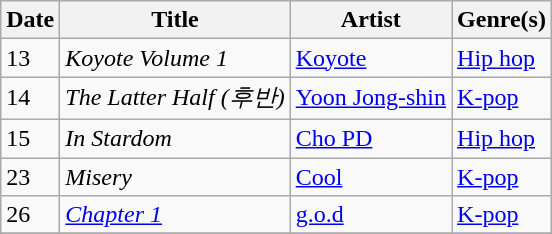<table class="wikitable" style="text-align: left;">
<tr>
<th>Date</th>
<th>Title</th>
<th>Artist</th>
<th>Genre(s)</th>
</tr>
<tr>
<td>13</td>
<td><em>Koyote Volume 1</em></td>
<td><a href='#'>Koyote</a></td>
<td><a href='#'>Hip hop</a></td>
</tr>
<tr>
<td>14</td>
<td><em>The Latter Half (후반)</em></td>
<td><a href='#'>Yoon Jong-shin</a></td>
<td><a href='#'>K-pop</a></td>
</tr>
<tr>
<td>15</td>
<td><em>In Stardom</em></td>
<td><a href='#'>Cho PD</a></td>
<td><a href='#'>Hip hop</a></td>
</tr>
<tr>
<td>23</td>
<td><em>Misery</em></td>
<td><a href='#'>Cool</a></td>
<td><a href='#'>K-pop</a></td>
</tr>
<tr>
<td>26</td>
<td><em><a href='#'>Chapter 1</a></em></td>
<td><a href='#'>g.o.d</a></td>
<td><a href='#'>K-pop</a></td>
</tr>
<tr>
</tr>
</table>
